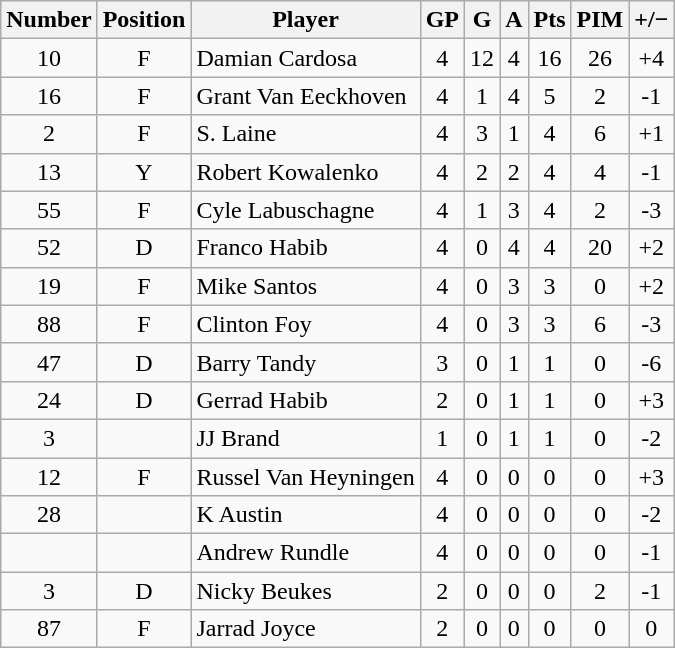<table class="wikitable sortable" style="margin: 1em 1em 1em 0; background: #f9f9f9; border-collapse: collapse; text-align: center; border: 1px solid; padding: 4px; border-spacing=0;">
<tr>
<th>Number</th>
<th>Position</th>
<th>Player</th>
<th>GP</th>
<th>G</th>
<th>A</th>
<th>Pts</th>
<th>PIM</th>
<th>+/−</th>
</tr>
<tr>
<td>10</td>
<td>F</td>
<td align=left>Damian Cardosa</td>
<td>4</td>
<td>12</td>
<td>4</td>
<td>16</td>
<td>26</td>
<td>+4</td>
</tr>
<tr>
<td>16</td>
<td>F</td>
<td align=left>Grant Van Eeckhoven</td>
<td>4</td>
<td>1</td>
<td>4</td>
<td>5</td>
<td>2</td>
<td>-1</td>
</tr>
<tr>
<td>2</td>
<td>F</td>
<td align=left>S. Laine</td>
<td>4</td>
<td>3</td>
<td>1</td>
<td>4</td>
<td>6</td>
<td>+1</td>
</tr>
<tr>
<td>13</td>
<td>Y</td>
<td align =left>Robert Kowalenko</td>
<td>4</td>
<td>2</td>
<td>2</td>
<td>4</td>
<td>4</td>
<td>-1</td>
</tr>
<tr>
<td>55</td>
<td>F</td>
<td align=left>Cyle Labuschagne</td>
<td>4</td>
<td>1</td>
<td>3</td>
<td>4</td>
<td>2</td>
<td>-3</td>
</tr>
<tr>
<td>52</td>
<td>D</td>
<td align=left>Franco Habib</td>
<td>4</td>
<td>0</td>
<td>4</td>
<td>4</td>
<td>20</td>
<td>+2</td>
</tr>
<tr>
<td>19</td>
<td>F</td>
<td align=left>Mike Santos</td>
<td>4</td>
<td>0</td>
<td>3</td>
<td>3</td>
<td>0</td>
<td>+2</td>
</tr>
<tr>
<td>88</td>
<td>F</td>
<td align=left>Clinton Foy</td>
<td>4</td>
<td>0</td>
<td>3</td>
<td>3</td>
<td>6</td>
<td>-3</td>
</tr>
<tr>
<td>47</td>
<td>D</td>
<td align=left>Barry Tandy</td>
<td>3</td>
<td>0</td>
<td>1</td>
<td>1</td>
<td>0</td>
<td>-6</td>
</tr>
<tr>
<td>24</td>
<td>D</td>
<td align=left>Gerrad Habib</td>
<td>2</td>
<td>0</td>
<td>1</td>
<td>1</td>
<td>0</td>
<td>+3</td>
</tr>
<tr>
<td>3</td>
<td></td>
<td align=left>JJ Brand</td>
<td>1</td>
<td>0</td>
<td>1</td>
<td>1</td>
<td>0</td>
<td>-2</td>
</tr>
<tr>
<td>12</td>
<td>F</td>
<td align=left>Russel Van Heyningen</td>
<td>4</td>
<td>0</td>
<td>0</td>
<td>0</td>
<td>0</td>
<td>+3</td>
</tr>
<tr>
<td>28</td>
<td></td>
<td align=left>K Austin</td>
<td>4</td>
<td>0</td>
<td>0</td>
<td>0</td>
<td>0</td>
<td>-2</td>
</tr>
<tr>
<td></td>
<td></td>
<td align=left>Andrew Rundle</td>
<td>4</td>
<td>0</td>
<td>0</td>
<td>0</td>
<td>0</td>
<td>-1</td>
</tr>
<tr>
<td>3</td>
<td>D</td>
<td align=left>Nicky Beukes</td>
<td>2</td>
<td>0</td>
<td>0</td>
<td>0</td>
<td>2</td>
<td>-1</td>
</tr>
<tr>
<td>87</td>
<td>F</td>
<td align=left>Jarrad Joyce</td>
<td>2</td>
<td>0</td>
<td>0</td>
<td>0</td>
<td>0</td>
<td>0</td>
</tr>
</table>
